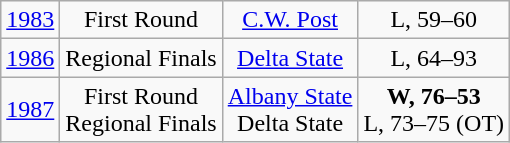<table class="wikitable">
<tr align="center">
<td><a href='#'>1983</a></td>
<td>First Round</td>
<td><a href='#'>C.W. Post</a></td>
<td>L, 59–60</td>
</tr>
<tr align="center">
<td><a href='#'>1986</a></td>
<td>Regional Finals</td>
<td><a href='#'>Delta State</a></td>
<td>L, 64–93</td>
</tr>
<tr align="center">
<td><a href='#'>1987</a></td>
<td>First Round<br>Regional Finals</td>
<td><a href='#'>Albany State</a><br>Delta State</td>
<td><strong>W, 76–53</strong><br>L, 73–75 (OT)</td>
</tr>
</table>
